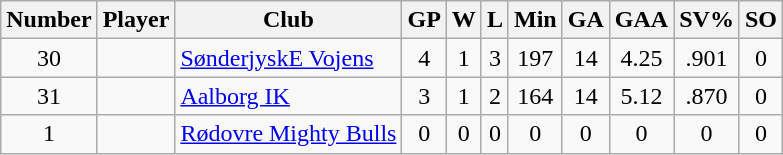<table class="wikitable sortable" style="text-align: center;">
<tr>
<th>Number</th>
<th>Player</th>
<th>Club</th>
<th>GP</th>
<th>W</th>
<th>L</th>
<th>Min</th>
<th>GA</th>
<th>GAA</th>
<th>SV%</th>
<th>SO</th>
</tr>
<tr>
<td>30</td>
<td align="left"></td>
<td align="left"><a href='#'>SønderjyskE Vojens</a></td>
<td>4</td>
<td>1</td>
<td>3</td>
<td>197</td>
<td>14</td>
<td>4.25</td>
<td>.901</td>
<td>0</td>
</tr>
<tr>
<td>31</td>
<td align="left"></td>
<td align="left"><a href='#'>Aalborg IK</a></td>
<td>3</td>
<td>1</td>
<td>2</td>
<td>164</td>
<td>14</td>
<td>5.12</td>
<td>.870</td>
<td>0</td>
</tr>
<tr>
<td>1</td>
<td align="left"></td>
<td align="left"><a href='#'>Rødovre Mighty Bulls</a></td>
<td>0</td>
<td>0</td>
<td>0</td>
<td>0</td>
<td>0</td>
<td>0</td>
<td>0</td>
<td>0</td>
</tr>
</table>
